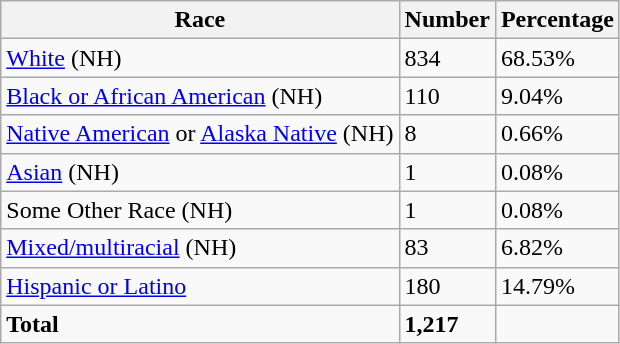<table class="wikitable">
<tr>
<th>Race</th>
<th>Number</th>
<th>Percentage</th>
</tr>
<tr>
<td><a href='#'>White</a> (NH)</td>
<td>834</td>
<td>68.53%</td>
</tr>
<tr>
<td><a href='#'>Black or African American</a> (NH)</td>
<td>110</td>
<td>9.04%</td>
</tr>
<tr>
<td><a href='#'>Native American</a> or <a href='#'>Alaska Native</a> (NH)</td>
<td>8</td>
<td>0.66%</td>
</tr>
<tr>
<td><a href='#'>Asian</a> (NH)</td>
<td>1</td>
<td>0.08%</td>
</tr>
<tr>
<td>Some Other Race (NH)</td>
<td>1</td>
<td>0.08%</td>
</tr>
<tr>
<td><a href='#'>Mixed/multiracial</a> (NH)</td>
<td>83</td>
<td>6.82%</td>
</tr>
<tr>
<td><a href='#'>Hispanic or Latino</a></td>
<td>180</td>
<td>14.79%</td>
</tr>
<tr>
<td><strong>Total</strong></td>
<td><strong>1,217</strong></td>
<td></td>
</tr>
</table>
